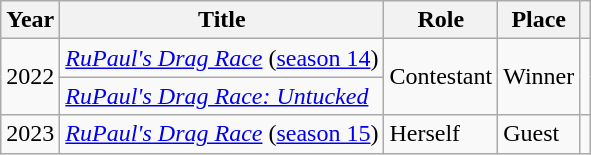<table class="wikitable">
<tr>
<th>Year</th>
<th>Title</th>
<th>Role</th>
<th>Place</th>
<th style="text-align: center;" class="unsortable"></th>
</tr>
<tr>
<td rowspan="2">2022</td>
<td><em><a href='#'>RuPaul's Drag Race</a></em> (<a href='#'>season 14</a>)</td>
<td rowspan="2">Contestant</td>
<td rowspan="2">Winner</td>
<td rowspan="2"></td>
</tr>
<tr>
<td><em><a href='#'>RuPaul's Drag Race: Untucked</a></em></td>
</tr>
<tr>
<td>2023</td>
<td><em><a href='#'>RuPaul's Drag Race</a></em> (<a href='#'>season 15</a>)</td>
<td>Herself</td>
<td>Guest</td>
<td></td>
</tr>
</table>
